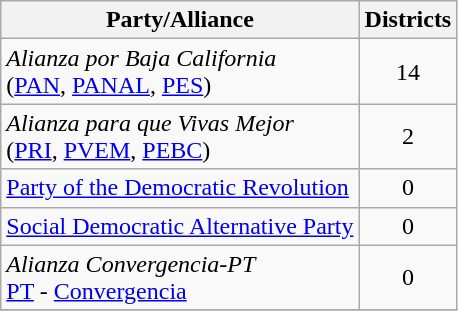<table class="wikitable">
<tr>
<th>Party/Alliance</th>
<th>Districts</th>
</tr>
<tr>
<td><em>Alianza por Baja California</em> <br>(<a href='#'>PAN</a>, <a href='#'>PANAL</a>, <a href='#'>PES</a>)</td>
<td style="text-align:center">14</td>
</tr>
<tr>
<td><em>Alianza para que Vivas Mejor</em> <br>(<a href='#'>PRI</a>, <a href='#'>PVEM</a>, <a href='#'>PEBC</a>)</td>
<td style="text-align:center">2</td>
</tr>
<tr>
<td><a href='#'>Party of the Democratic Revolution</a></td>
<td style="text-align:center">0</td>
</tr>
<tr>
<td><a href='#'>Social Democratic Alternative Party</a></td>
<td style="text-align:center">0</td>
</tr>
<tr>
<td><em>Alianza Convergencia-PT</em> <br> <a href='#'>PT</a> - <a href='#'>Convergencia</a></td>
<td style="text-align:center">0</td>
</tr>
<tr>
</tr>
</table>
